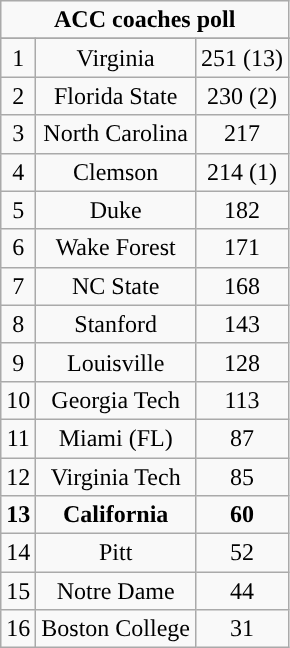<table class="wikitable" style="display: inline-table;">
<tr>
<td align="center" Colspan="3"><strong>ACC coaches poll</strong></td>
</tr>
<tr align="center">
</tr>
<tr align="center">
<td>1</td>
<td>Virginia</td>
<td>251 (13)</td>
</tr>
<tr align="center">
<td>2</td>
<td>Florida State</td>
<td>230 (2)</td>
</tr>
<tr align="center">
<td>3</td>
<td>North Carolina</td>
<td>217</td>
</tr>
<tr align="center">
<td>4</td>
<td>Clemson</td>
<td>214 (1)</td>
</tr>
<tr align="center">
<td>5</td>
<td>Duke</td>
<td>182</td>
</tr>
<tr align="center">
<td>6</td>
<td>Wake Forest</td>
<td>171</td>
</tr>
<tr align="center">
<td>7</td>
<td>NC State</td>
<td>168</td>
</tr>
<tr align="center">
<td>8</td>
<td>Stanford</td>
<td>143</td>
</tr>
<tr align="center">
<td>9</td>
<td>Louisville</td>
<td>128</td>
</tr>
<tr align="center">
<td>10</td>
<td>Georgia Tech</td>
<td>113</td>
</tr>
<tr align="center">
<td>11</td>
<td>Miami (FL)</td>
<td>87</td>
</tr>
<tr align="center">
<td>12</td>
<td>Virginia Tech</td>
<td>85</td>
</tr>
<tr align="center">
<td><strong>13</strong></td>
<td><strong>California</strong></td>
<td><strong>60</strong></td>
</tr>
<tr align="center">
<td>14</td>
<td>Pitt</td>
<td>52</td>
</tr>
<tr align="center">
<td>15</td>
<td>Notre Dame</td>
<td>44</td>
</tr>
<tr align="center">
<td>16</td>
<td>Boston College</td>
<td>31</td>
</tr>
</table>
